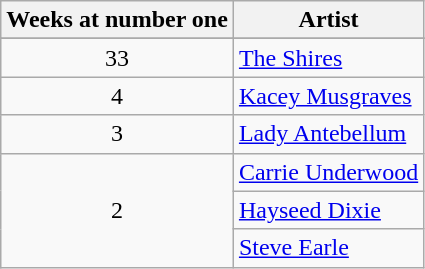<table class="wikitable plainrowheaders sortable">
<tr>
<th scope=col>Weeks at number one</th>
<th scope=col>Artist</th>
</tr>
<tr class=unsortable>
</tr>
<tr>
<td align="center">33</td>
<td><a href='#'>The Shires</a></td>
</tr>
<tr>
<td align="center">4</td>
<td><a href='#'>Kacey Musgraves</a></td>
</tr>
<tr>
<td align="center">3</td>
<td><a href='#'>Lady Antebellum</a></td>
</tr>
<tr>
<td align="center" rowspan=3>2</td>
<td><a href='#'>Carrie Underwood</a></td>
</tr>
<tr>
<td><a href='#'>Hayseed Dixie</a></td>
</tr>
<tr>
<td><a href='#'>Steve Earle</a></td>
</tr>
</table>
